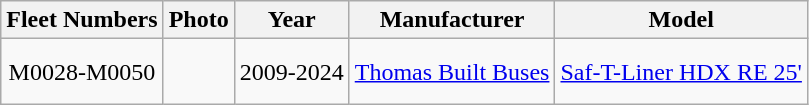<table class=wikitable style="font-size: 100%;" |>
<tr>
<th>Fleet Numbers</th>
<th>Photo</th>
<th>Year</th>
<th>Manufacturer</th>
<th>Model</th>
</tr>
<tr align="center">
<td>M0028-M0050</td>
<td><br><br></td>
<td>2009-2024</td>
<td><a href='#'>Thomas Built Buses</a></td>
<td><a href='#'>Saf-T-Liner HDX RE 25'</a></td>
</tr>
</table>
